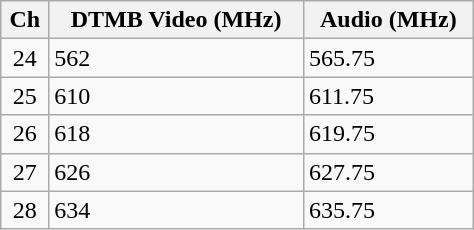<table class="wikitable" width="25%">
<tr>
<th>Ch</th>
<th>DTMB Video (MHz)</th>
<th>Audio (MHz)</th>
</tr>
<tr>
<td align=center>24</td>
<td>562</td>
<td>565.75</td>
</tr>
<tr>
<td align=center>25</td>
<td>610</td>
<td>611.75</td>
</tr>
<tr>
<td align=center>26</td>
<td>618</td>
<td>619.75</td>
</tr>
<tr>
<td align=center>27</td>
<td>626</td>
<td>627.75</td>
</tr>
<tr>
<td align=center>28</td>
<td>634</td>
<td>635.75</td>
</tr>
</table>
